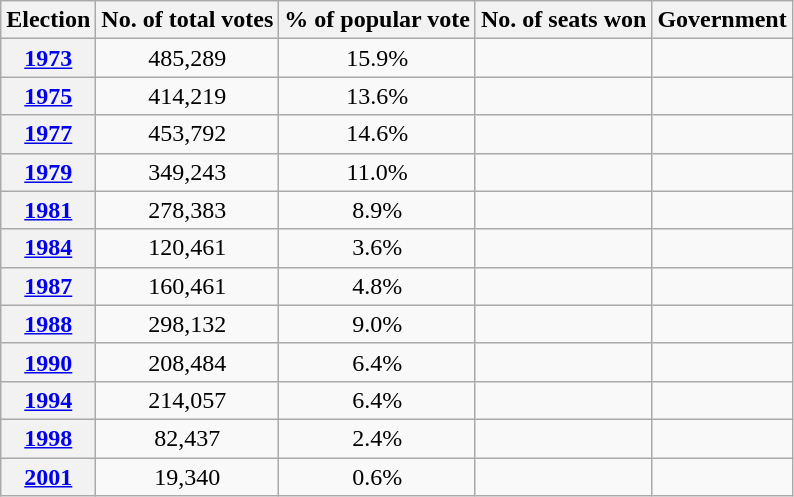<table class="wikitable" style="text-align:center">
<tr>
<th>Election</th>
<th>No. of total votes</th>
<th>% of popular vote</th>
<th>No. of seats won</th>
<th>Government</th>
</tr>
<tr>
<th><a href='#'>1973</a></th>
<td>485,289</td>
<td>15.9%</td>
<td></td>
<td></td>
</tr>
<tr>
<th><a href='#'>1975</a></th>
<td>414,219</td>
<td>13.6%</td>
<td></td>
<td></td>
</tr>
<tr>
<th><a href='#'>1977</a></th>
<td>453,792</td>
<td>14.6%</td>
<td></td>
<td></td>
</tr>
<tr>
<th><a href='#'>1979</a></th>
<td>349,243</td>
<td>11.0%</td>
<td></td>
<td></td>
</tr>
<tr>
<th><a href='#'>1981</a></th>
<td>278,383</td>
<td>8.9%</td>
<td></td>
<td></td>
</tr>
<tr>
<th><a href='#'>1984</a></th>
<td>120,461</td>
<td>3.6%</td>
<td></td>
<td></td>
</tr>
<tr>
<th><a href='#'>1987</a></th>
<td>160,461</td>
<td>4.8%</td>
<td></td>
<td></td>
</tr>
<tr>
<th><a href='#'>1988</a></th>
<td>298,132</td>
<td>9.0%</td>
<td></td>
<td></td>
</tr>
<tr>
<th><a href='#'>1990</a></th>
<td>208,484</td>
<td>6.4%</td>
<td></td>
<td></td>
</tr>
<tr>
<th><a href='#'>1994</a></th>
<td>214,057</td>
<td>6.4%</td>
<td></td>
<td></td>
</tr>
<tr>
<th><a href='#'>1998</a></th>
<td>82,437</td>
<td>2.4%</td>
<td></td>
<td></td>
</tr>
<tr>
<th><a href='#'>2001</a></th>
<td>19,340</td>
<td>0.6%</td>
<td></td>
<td></td>
</tr>
</table>
